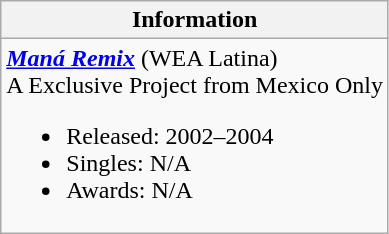<table class="wikitable">
<tr>
<th align="left">Information</th>
</tr>
<tr>
<td align="left"><strong><em><a href='#'>Maná Remix</a></em></strong> (WEA Latina)<br>A Exclusive Project from Mexico Only<ul><li>Released: 2002–2004</li><li>Singles: N/A</li><li>Awards: N/A</li></ul></td>
</tr>
</table>
